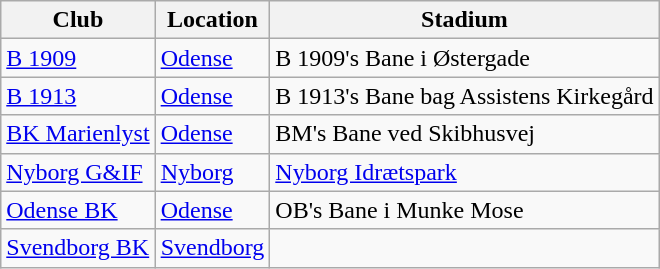<table class="wikitable sortable">
<tr>
<th>Club</th>
<th>Location</th>
<th>Stadium</th>
</tr>
<tr>
<td><a href='#'>B 1909</a></td>
<td><a href='#'>Odense</a></td>
<td>B 1909's Bane i Østergade</td>
</tr>
<tr>
<td><a href='#'>B 1913</a></td>
<td><a href='#'>Odense</a></td>
<td>B 1913's Bane bag Assistens Kirkegård</td>
</tr>
<tr>
<td><a href='#'>BK Marienlyst</a></td>
<td><a href='#'>Odense</a></td>
<td>BM's Bane ved Skibhusvej</td>
</tr>
<tr>
<td><a href='#'>Nyborg G&IF</a></td>
<td><a href='#'>Nyborg</a></td>
<td><a href='#'>Nyborg Idrætspark</a></td>
</tr>
<tr>
<td><a href='#'>Odense BK</a></td>
<td><a href='#'>Odense</a></td>
<td>OB's Bane i Munke Mose</td>
</tr>
<tr>
<td><a href='#'>Svendborg BK</a></td>
<td><a href='#'>Svendborg</a></td>
<td></td>
</tr>
</table>
